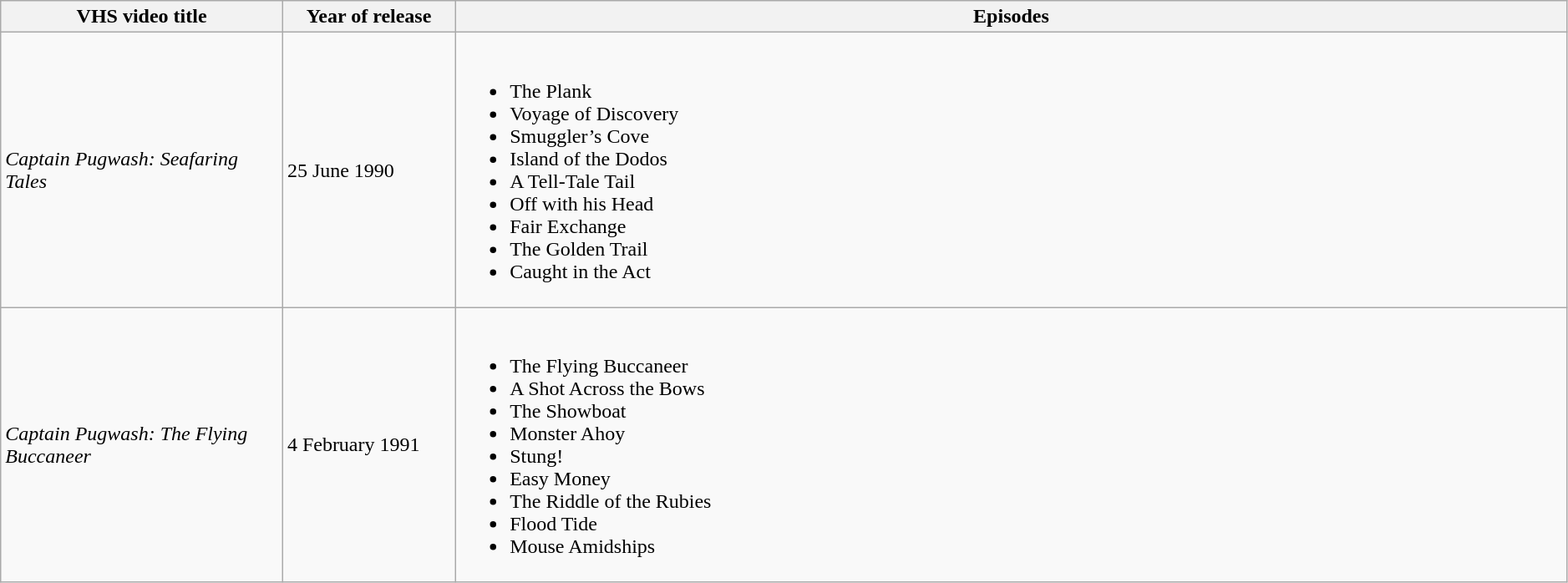<table class="wikitable" width=99%>
<tr>
<th style="width:18%;">VHS video title</th>
<th style="width:11%;">Year of release</th>
<th>Episodes</th>
</tr>
<tr>
<td><em>Captain Pugwash: Seafaring Tales</em></td>
<td>25 June 1990</td>
<td><br><ul><li>The Plank</li><li>Voyage of Discovery</li><li>Smuggler’s Cove</li><li>Island of the Dodos</li><li>A Tell-Tale Tail</li><li>Off with his Head</li><li>Fair Exchange</li><li>The Golden Trail</li><li>Caught in the Act</li></ul></td>
</tr>
<tr>
<td><em>Captain Pugwash: The Flying Buccaneer</em></td>
<td>4 February 1991</td>
<td><br><ul><li>The Flying Buccaneer</li><li>A Shot Across the Bows</li><li>The Showboat</li><li>Monster Ahoy</li><li>Stung!</li><li>Easy Money</li><li>The Riddle of the Rubies</li><li>Flood Tide</li><li>Mouse Amidships</li></ul></td>
</tr>
</table>
